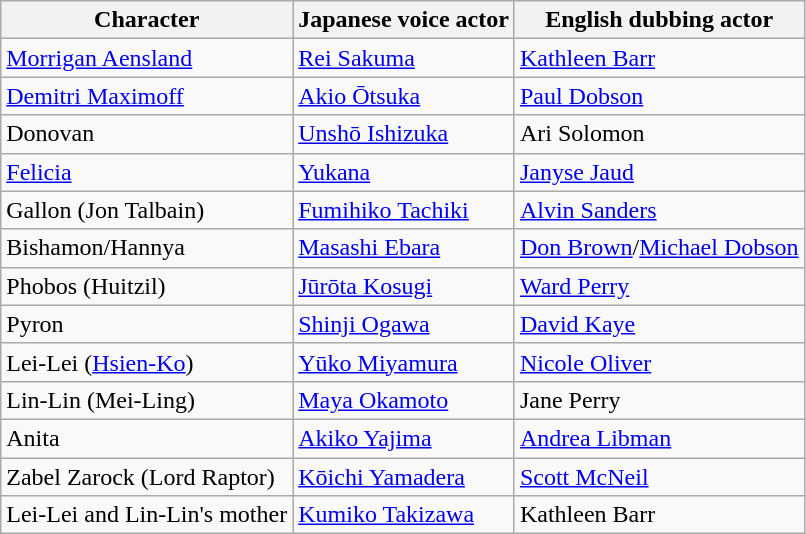<table class="wikitable">
<tr>
<th>Character</th>
<th>Japanese voice actor</th>
<th>English dubbing actor</th>
</tr>
<tr>
<td><a href='#'>Morrigan Aensland</a></td>
<td><a href='#'>Rei Sakuma</a></td>
<td><a href='#'>Kathleen Barr</a></td>
</tr>
<tr>
<td><a href='#'>Demitri Maximoff</a></td>
<td><a href='#'>Akio Ōtsuka</a></td>
<td><a href='#'>Paul Dobson</a></td>
</tr>
<tr>
<td>Donovan</td>
<td><a href='#'>Unshō Ishizuka</a></td>
<td>Ari Solomon</td>
</tr>
<tr>
<td><a href='#'>Felicia</a></td>
<td><a href='#'>Yukana</a></td>
<td><a href='#'>Janyse Jaud</a></td>
</tr>
<tr>
<td>Gallon (Jon Talbain)</td>
<td><a href='#'>Fumihiko Tachiki</a></td>
<td><a href='#'>Alvin Sanders</a></td>
</tr>
<tr>
<td>Bishamon/Hannya</td>
<td><a href='#'>Masashi Ebara</a></td>
<td><a href='#'>Don Brown</a>/<a href='#'>Michael Dobson</a></td>
</tr>
<tr>
<td>Phobos (Huitzil)</td>
<td><a href='#'>Jūrōta Kosugi</a></td>
<td><a href='#'>Ward Perry</a></td>
</tr>
<tr>
<td>Pyron</td>
<td><a href='#'>Shinji Ogawa</a></td>
<td><a href='#'>David Kaye</a></td>
</tr>
<tr>
<td>Lei-Lei (<a href='#'>Hsien-Ko</a>)</td>
<td><a href='#'>Yūko Miyamura</a></td>
<td><a href='#'>Nicole Oliver</a></td>
</tr>
<tr>
<td>Lin-Lin (Mei-Ling)</td>
<td><a href='#'>Maya Okamoto</a></td>
<td>Jane Perry</td>
</tr>
<tr>
<td>Anita</td>
<td><a href='#'>Akiko Yajima</a></td>
<td><a href='#'>Andrea Libman</a></td>
</tr>
<tr>
<td>Zabel Zarock (Lord Raptor)</td>
<td><a href='#'>Kōichi Yamadera</a></td>
<td><a href='#'>Scott McNeil</a></td>
</tr>
<tr>
<td>Lei-Lei and Lin-Lin's mother</td>
<td><a href='#'>Kumiko Takizawa</a></td>
<td>Kathleen Barr</td>
</tr>
</table>
